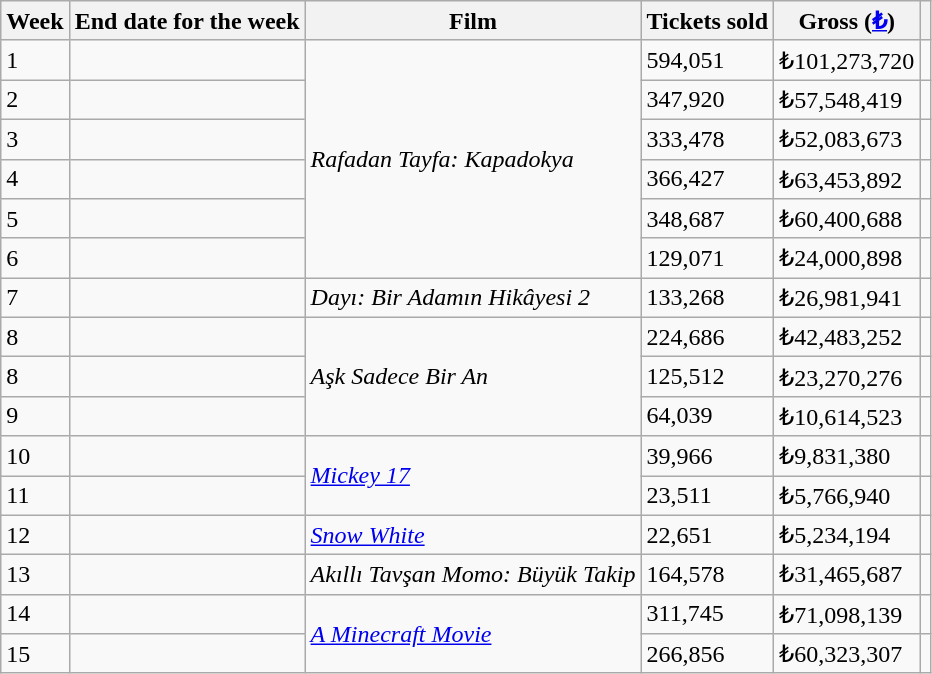<table class="wikitable sortable">
<tr>
<th>Week</th>
<th>End date for the week</th>
<th>Film</th>
<th>Tickets sold</th>
<th>Gross (<a href='#'>₺</a>)</th>
<th class="unsortable"></th>
</tr>
<tr>
<td>1</td>
<td></td>
<td rowspan="6"><em>Rafadan Tayfa: Kapadokya</em></td>
<td>594,051</td>
<td>₺101,273,720</td>
<td style="text-align:center"></td>
</tr>
<tr>
<td>2</td>
<td></td>
<td>347,920</td>
<td>₺57,548,419</td>
<td style="text-align:center"></td>
</tr>
<tr>
<td>3</td>
<td></td>
<td>333,478</td>
<td>₺52,083,673</td>
<td style="text-align:center"></td>
</tr>
<tr>
<td>4</td>
<td></td>
<td>366,427</td>
<td>₺63,453,892</td>
<td style="text-align:center"></td>
</tr>
<tr>
<td>5</td>
<td></td>
<td>348,687</td>
<td>₺60,400,688</td>
<td style="text-align:center"></td>
</tr>
<tr>
<td>6</td>
<td></td>
<td>129,071</td>
<td>₺24,000,898</td>
<td style="text-align:center"></td>
</tr>
<tr>
<td>7</td>
<td></td>
<td><em>Dayı: Bir Adamın Hikâyesi 2</em></td>
<td>133,268</td>
<td>₺26,981,941</td>
<td style="text-align:center"></td>
</tr>
<tr>
<td>8</td>
<td></td>
<td rowspan="3"><em>Aşk Sadece Bir An</em></td>
<td>224,686</td>
<td>₺42,483,252</td>
<td style="text-align:center"></td>
</tr>
<tr>
<td>8</td>
<td></td>
<td>125,512</td>
<td>₺23,270,276</td>
<td style="text-align:center"></td>
</tr>
<tr>
<td>9</td>
<td></td>
<td>64,039</td>
<td>₺10,614,523</td>
<td style="text-align:center"></td>
</tr>
<tr>
<td>10</td>
<td></td>
<td rowspan="2"><em><a href='#'>Mickey 17</a></em></td>
<td>39,966</td>
<td>₺9,831,380</td>
<td style="text-align:center"></td>
</tr>
<tr>
<td>11</td>
<td></td>
<td>23,511</td>
<td>₺5,766,940</td>
<td style="text-align:center"></td>
</tr>
<tr>
<td>12</td>
<td></td>
<td><em><a href='#'>Snow White</a></em></td>
<td>22,651</td>
<td>₺5,234,194</td>
<td style="text-align:center"></td>
</tr>
<tr>
<td>13</td>
<td></td>
<td><em>Akıllı Tavşan Momo: Büyük Takip</em></td>
<td>164,578</td>
<td>₺31,465,687</td>
<td style="text-align:center"></td>
</tr>
<tr>
<td>14</td>
<td></td>
<td rowspan="2"><em><a href='#'>A Minecraft Movie</a></em></td>
<td>311,745</td>
<td>₺71,098,139</td>
<td style="text-align:center"></td>
</tr>
<tr>
<td>15</td>
<td></td>
<td>266,856</td>
<td>₺60,323,307</td>
<td style="text-align:center"></td>
</tr>
</table>
